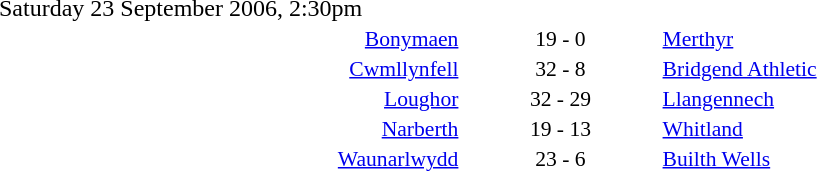<table style="width:70%;" cellspacing="1">
<tr>
<th width=35%></th>
<th width=15%></th>
<th></th>
</tr>
<tr>
<td>Saturday 23 September 2006, 2:30pm</td>
</tr>
<tr style=font-size:90%>
<td align=right><a href='#'>Bonymaen</a></td>
<td align=center>19 - 0</td>
<td><a href='#'>Merthyr</a></td>
</tr>
<tr style=font-size:90%>
<td align=right><a href='#'>Cwmllynfell</a></td>
<td align=center>32 - 8</td>
<td><a href='#'>Bridgend Athletic</a></td>
</tr>
<tr style=font-size:90%>
<td align=right><a href='#'>Loughor</a></td>
<td align=center>32 - 29</td>
<td><a href='#'>Llangennech</a></td>
</tr>
<tr style=font-size:90%>
<td align=right><a href='#'>Narberth</a></td>
<td align=center>19 - 13</td>
<td><a href='#'>Whitland</a></td>
</tr>
<tr style=font-size:90%>
<td align=right><a href='#'>Waunarlwydd</a></td>
<td align=center>23 - 6</td>
<td><a href='#'>Builth Wells</a></td>
</tr>
</table>
